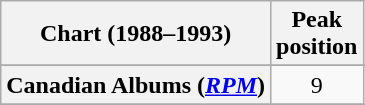<table class="wikitable sortable plainrowheaders">
<tr>
<th scope="col">Chart (1988–1993)</th>
<th scope="col">Peak<br>position</th>
</tr>
<tr>
</tr>
<tr>
</tr>
<tr>
<th scope="row">Canadian Albums (<em><a href='#'>RPM</a></em>)</th>
<td style="text-align:center;">9</td>
</tr>
<tr>
</tr>
<tr>
</tr>
<tr>
</tr>
<tr>
</tr>
<tr>
</tr>
</table>
